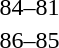<table style="text-align:center">
<tr>
<th width=200></th>
<th width=100></th>
<th width=200></th>
<th></th>
</tr>
<tr>
<td align=right><strong></strong></td>
<td>84–81</td>
<td align=left></td>
</tr>
<tr>
<td align=right><strong></strong></td>
<td>86–85</td>
<td align=left></td>
</tr>
</table>
